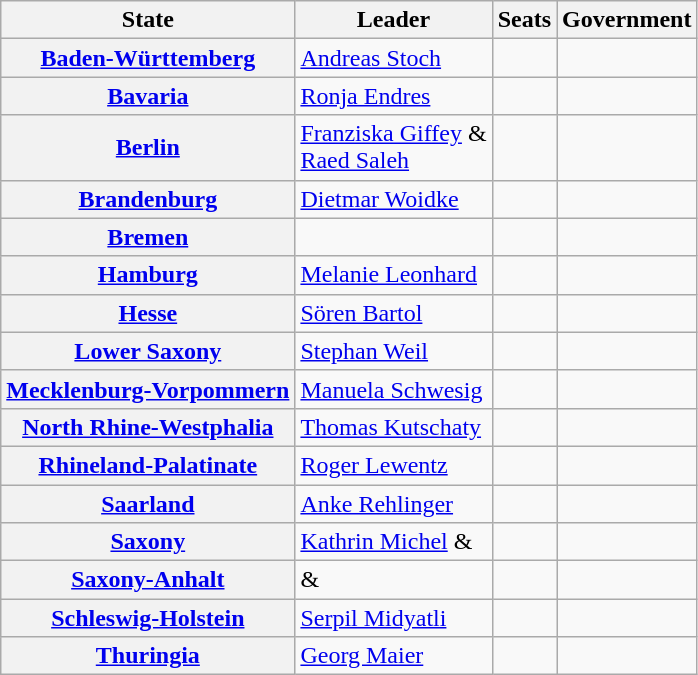<table class="wikitable sortable" style="text-align:right">
<tr>
<th>State</th>
<th>Leader</th>
<th>Seats</th>
<th>Government</th>
</tr>
<tr>
<th><a href='#'>Baden-Württemberg</a></th>
<td align=left data-sort-value="Stoch, Andreas" Leni"><a href='#'>Andreas Stoch</a></td>
<td></td>
<td></td>
</tr>
<tr>
<th><a href='#'>Bavaria</a></th>
<td align=left data-sort-value="Endres, Ronja"><a href='#'>Ronja Endres</a></td>
<td></td>
<td></td>
</tr>
<tr>
<th><a href='#'>Berlin</a></th>
<td align=left data-sort-value="Giffey, Franziska" "Raed, Saleh"><a href='#'>Franziska Giffey</a> &<br><a href='#'>Raed Saleh</a></td>
<td></td>
<td></td>
</tr>
<tr>
<th><a href='#'>Brandenburg</a></th>
<td align=left data-sort-value="Woidke, Dietmar"><a href='#'>Dietmar Woidke</a></td>
<td></td>
<td></td>
</tr>
<tr>
<th><a href='#'>Bremen</a></th>
<td align=left data-sort-value="Wagner, Falk-Constantin"></td>
<td></td>
<td></td>
</tr>
<tr>
<th><a href='#'>Hamburg</a></th>
<td align=left data-sort-value="Leonhard, Melanie"><a href='#'>Melanie Leonhard</a></td>
<td></td>
<td></td>
</tr>
<tr>
<th><a href='#'>Hesse</a></th>
<td align=left data-sort-value="Bartol, Sören"><a href='#'>Sören Bartol</a></td>
<td></td>
<td></td>
</tr>
<tr>
<th><a href='#'>Lower Saxony</a></th>
<td align=left data-sort-value="Weil, Stephan"><a href='#'>Stephan Weil</a></td>
<td></td>
<td></td>
</tr>
<tr>
<th><a href='#'>Mecklenburg-Vorpommern</a></th>
<td align=left data-sort-value="Schwesig, Manuela"><a href='#'>Manuela Schwesig</a></td>
<td></td>
<td></td>
</tr>
<tr>
<th><a href='#'>North Rhine-Westphalia</a></th>
<td align=left data-sort-value="Kutschaty, Thomas"><a href='#'>Thomas Kutschaty</a></td>
<td></td>
<td></td>
</tr>
<tr>
<th><a href='#'>Rhineland-Palatinate</a></th>
<td align=left data-sort-value="Lewentz, Roger"><a href='#'>Roger Lewentz</a></td>
<td></td>
<td></td>
</tr>
<tr>
<th><a href='#'>Saarland</a></th>
<td align=left data-sort-value="Rehlinger, Anke"><a href='#'>Anke Rehlinger</a></td>
<td></td>
<td></td>
</tr>
<tr>
<th><a href='#'>Saxony</a></th>
<td align=left data-sort-value="Michel, Kathrin" "Homann Henning"><a href='#'>Kathrin Michel</a> &<br></td>
<td></td>
<td></td>
</tr>
<tr>
<th><a href='#'>Saxony-Anhalt</a></th>
<td align=left data-sort-value="Kleemann, Juliane" "Schmidt Andreas"> &<br></td>
<td></td>
<td></td>
</tr>
<tr>
<th><a href='#'>Schleswig-Holstein</a></th>
<td align=left data-sort-value="Midyatli Serpil"><a href='#'>Serpil Midyatli</a></td>
<td></td>
<td></td>
</tr>
<tr>
<th><a href='#'>Thuringia</a></th>
<td align=left data-sort-value="Maier Georg"><a href='#'>Georg Maier</a></td>
<td></td>
<td></td>
</tr>
</table>
